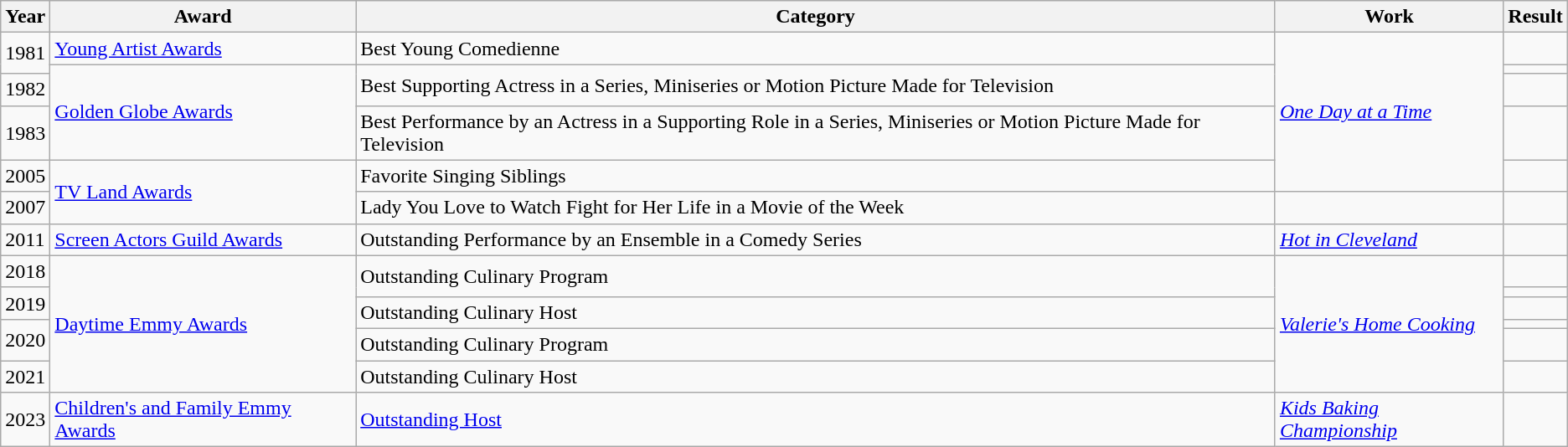<table class="wikitable sortable">
<tr>
<th>Year</th>
<th>Award</th>
<th>Category</th>
<th>Work</th>
<th>Result</th>
</tr>
<tr>
<td rowspan="2">1981</td>
<td><a href='#'>Young Artist Awards</a></td>
<td>Best Young Comedienne</td>
<td rowspan="5"><a href='#'><em>One Day at a Time</em></a></td>
<td></td>
</tr>
<tr>
<td rowspan="3"><a href='#'>Golden Globe Awards</a></td>
<td rowspan="2">Best Supporting Actress in a Series, Miniseries or Motion Picture Made for Television</td>
<td></td>
</tr>
<tr>
<td>1982</td>
<td></td>
</tr>
<tr>
<td>1983</td>
<td>Best Performance by an Actress in a Supporting Role in a Series, Miniseries or Motion Picture Made for Television</td>
<td></td>
</tr>
<tr>
<td>2005</td>
<td rowspan="2"><a href='#'>TV Land Awards</a></td>
<td>Favorite Singing Siblings</td>
<td></td>
</tr>
<tr>
<td>2007</td>
<td>Lady You Love to Watch Fight for Her Life in a Movie of the Week</td>
<td></td>
<td></td>
</tr>
<tr>
<td>2011</td>
<td><a href='#'>Screen Actors Guild Awards</a></td>
<td>Outstanding Performance by an Ensemble in a Comedy Series</td>
<td><em><a href='#'>Hot in Cleveland</a></em></td>
<td></td>
</tr>
<tr>
<td>2018</td>
<td rowspan="6"><a href='#'>Daytime Emmy Awards</a></td>
<td rowspan="2">Outstanding Culinary Program</td>
<td rowspan="6"><em><a href='#'>Valerie's Home Cooking</a></em></td>
<td></td>
</tr>
<tr>
<td rowspan="2">2019</td>
<td></td>
</tr>
<tr>
<td rowspan="2">Outstanding Culinary Host</td>
<td></td>
</tr>
<tr>
<td rowspan="2">2020</td>
<td></td>
</tr>
<tr>
<td>Outstanding Culinary Program</td>
<td></td>
</tr>
<tr>
<td>2021</td>
<td>Outstanding Culinary Host</td>
<td></td>
</tr>
<tr>
<td>2023</td>
<td><a href='#'>Children's and Family Emmy Awards</a></td>
<td><a href='#'>Outstanding Host</a></td>
<td><em><a href='#'>Kids Baking Championship</a></em></td>
<td></td>
</tr>
</table>
